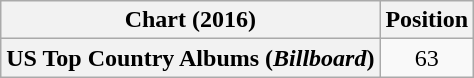<table class="wikitable plainrowheaders" style="text-align:center">
<tr>
<th scope="col">Chart (2016)</th>
<th scope="col">Position</th>
</tr>
<tr>
<th scope="row">US Top Country Albums (<em>Billboard</em>)</th>
<td>63</td>
</tr>
</table>
